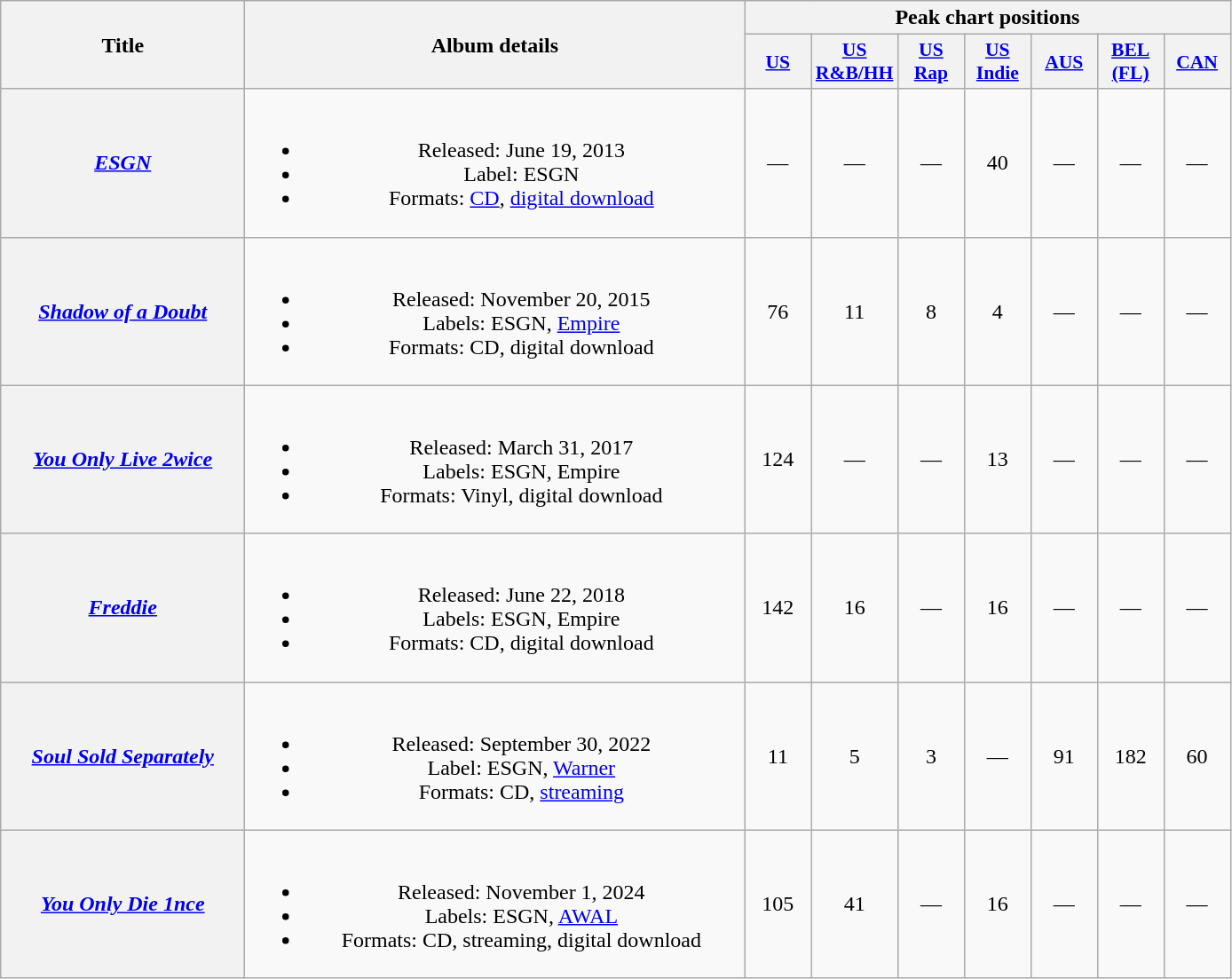<table class="wikitable plainrowheaders" style="text-align:center;">
<tr>
<th scope="col" rowspan="2" style="width:11em;">Title</th>
<th scope="col" rowspan="2" style="width:23em;">Album details</th>
<th scope="col" colspan="7">Peak chart positions</th>
</tr>
<tr>
<th scope="col" style="width:3em;font-size:90%;"><a href='#'>US</a><br></th>
<th scope="col" style="width:3em;font-size:90%;"><a href='#'>US<br>R&B/HH</a><br></th>
<th scope="col" style="width:3em;font-size:90%;"><a href='#'>US<br>Rap</a><br></th>
<th scope="col" style="width:3em;font-size:90%;"><a href='#'>US<br>Indie</a><br></th>
<th scope="col" style="width:3em;font-size:90%;"><a href='#'>AUS</a><br></th>
<th scope="col" style="width:3em;font-size:90%;"><a href='#'>BEL<br>(FL)</a><br></th>
<th scope="col" style="width:3em;font-size:90%;"><a href='#'>CAN</a><br></th>
</tr>
<tr>
<th scope="row"><em><a href='#'>ESGN</a></em></th>
<td><br><ul><li>Released: June 19, 2013</li><li>Label: ESGN</li><li>Formats: <a href='#'>CD</a>, <a href='#'>digital download</a></li></ul></td>
<td>—</td>
<td>—</td>
<td>—</td>
<td>40</td>
<td>—</td>
<td>—</td>
<td>—</td>
</tr>
<tr>
<th scope="row"><em><a href='#'>Shadow of a Doubt</a></em></th>
<td><br><ul><li>Released: November 20, 2015</li><li>Labels: ESGN, <a href='#'>Empire</a></li><li>Formats: CD, digital download</li></ul></td>
<td>76</td>
<td>11</td>
<td>8</td>
<td>4</td>
<td>—</td>
<td>—</td>
<td>—</td>
</tr>
<tr>
<th scope="row"><em><a href='#'>You Only Live 2wice</a></em></th>
<td><br><ul><li>Released: March 31, 2017</li><li>Labels: ESGN, Empire</li><li>Formats: Vinyl, digital download</li></ul></td>
<td>124</td>
<td>—</td>
<td>—</td>
<td>13</td>
<td>—</td>
<td>—</td>
<td>—</td>
</tr>
<tr>
<th scope="row"><em><a href='#'>Freddie</a></em></th>
<td><br><ul><li>Released: June 22, 2018</li><li>Labels: ESGN, Empire</li><li>Formats: CD, digital download</li></ul></td>
<td>142</td>
<td>16</td>
<td>—</td>
<td>16</td>
<td>—</td>
<td>—</td>
<td>—</td>
</tr>
<tr>
<th scope="row"><em><a href='#'>Soul Sold Separately</a></em></th>
<td><br><ul><li>Released: September 30, 2022</li><li>Label: ESGN, <a href='#'>Warner</a></li><li>Formats: CD, <a href='#'>streaming</a></li></ul></td>
<td>11</td>
<td>5</td>
<td>3</td>
<td>—</td>
<td>91</td>
<td>182</td>
<td>60</td>
</tr>
<tr>
<th scope="row"><em><a href='#'>You Only Die 1nce</a></em></th>
<td><br><ul><li>Released: November 1, 2024</li><li>Labels: ESGN, <a href='#'>AWAL</a></li><li>Formats: CD, streaming, digital download</li></ul></td>
<td>105</td>
<td>41</td>
<td>—</td>
<td>16</td>
<td>—</td>
<td>—</td>
<td>—</td>
</tr>
</table>
